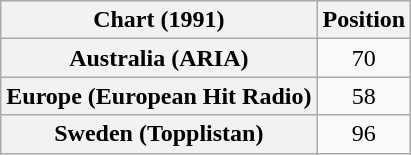<table class="wikitable sortable plainrowheaders" style="text-align:center">
<tr>
<th>Chart (1991)</th>
<th>Position</th>
</tr>
<tr>
<th scope="row">Australia (ARIA)</th>
<td>70</td>
</tr>
<tr>
<th scope="row">Europe (European Hit Radio)</th>
<td>58</td>
</tr>
<tr>
<th scope="row">Sweden (Topplistan)</th>
<td>96</td>
</tr>
</table>
